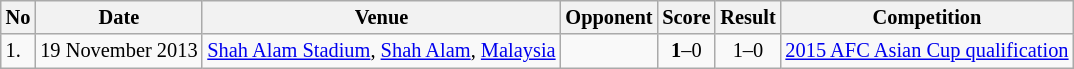<table class="wikitable" style="font-size:85%;">
<tr>
<th>No</th>
<th>Date</th>
<th>Venue</th>
<th>Opponent</th>
<th>Score</th>
<th>Result</th>
<th>Competition</th>
</tr>
<tr>
<td>1.</td>
<td>19 November 2013</td>
<td><a href='#'>Shah Alam Stadium</a>, <a href='#'>Shah Alam</a>, <a href='#'>Malaysia</a></td>
<td></td>
<td align=center><strong>1</strong>–0</td>
<td align=center>1–0</td>
<td><a href='#'>2015 AFC Asian Cup qualification</a></td>
</tr>
</table>
